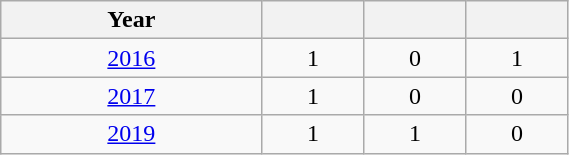<table class="wikitable" width=30% style="font-size:100%; text-align:center;">
<tr>
<th>Year</th>
<th></th>
<th></th>
<th></th>
</tr>
<tr>
<td><a href='#'>2016</a></td>
<td>1</td>
<td>0</td>
<td>1</td>
</tr>
<tr>
<td><a href='#'>2017</a></td>
<td>1</td>
<td>0</td>
<td>0</td>
</tr>
<tr>
<td><a href='#'>2019</a></td>
<td>1</td>
<td>1</td>
<td>0</td>
</tr>
</table>
